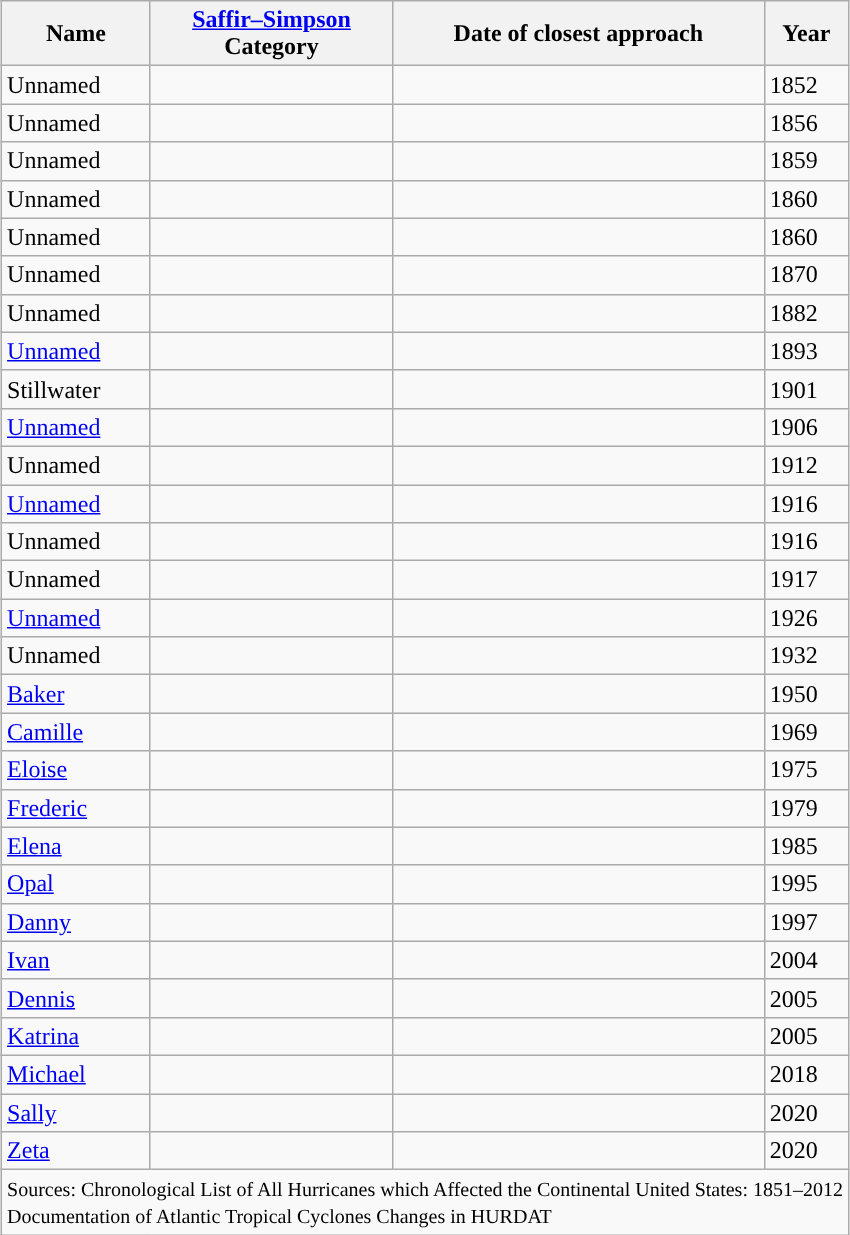<table class = "wikitable" style="margin:1em auto;">
<tr>
<th>Name</th>
<th><a href='#'>Saffir–Simpson</a><br>Category</th>
<th>Date of closest approach</th>
<th>Year</th>
</tr>
<tr>
<td>Unnamed</td>
<td></td>
<td></td>
<td>1852</td>
</tr>
<tr>
<td>Unnamed</td>
<td></td>
<td></td>
<td>1856</td>
</tr>
<tr>
<td>Unnamed</td>
<td></td>
<td></td>
<td>1859</td>
</tr>
<tr>
<td>Unnamed</td>
<td></td>
<td></td>
<td>1860</td>
</tr>
<tr>
<td>Unnamed</td>
<td></td>
<td></td>
<td>1860</td>
</tr>
<tr>
<td>Unnamed</td>
<td></td>
<td></td>
<td>1870</td>
</tr>
<tr>
<td>Unnamed</td>
<td></td>
<td></td>
<td>1882</td>
</tr>
<tr>
<td><a href='#'>Unnamed</a></td>
<td></td>
<td></td>
<td>1893</td>
</tr>
<tr>
<td>Stillwater</td>
<td></td>
<td></td>
<td>1901</td>
</tr>
<tr>
<td><a href='#'>Unnamed</a></td>
<td></td>
<td></td>
<td>1906</td>
</tr>
<tr>
<td>Unnamed</td>
<td></td>
<td></td>
<td>1912</td>
</tr>
<tr>
<td><a href='#'>Unnamed</a></td>
<td></td>
<td></td>
<td>1916</td>
</tr>
<tr>
<td>Unnamed</td>
<td></td>
<td></td>
<td>1916</td>
</tr>
<tr>
<td>Unnamed</td>
<td></td>
<td></td>
<td>1917</td>
</tr>
<tr>
<td><a href='#'>Unnamed</a></td>
<td></td>
<td></td>
<td>1926</td>
</tr>
<tr>
<td>Unnamed</td>
<td></td>
<td></td>
<td>1932</td>
</tr>
<tr>
<td><a href='#'>Baker</a></td>
<td></td>
<td></td>
<td>1950</td>
</tr>
<tr>
<td><a href='#'>Camille</a></td>
<td></td>
<td></td>
<td>1969</td>
</tr>
<tr>
<td><a href='#'>Eloise</a></td>
<td></td>
<td></td>
<td>1975</td>
</tr>
<tr>
<td><a href='#'>Frederic</a></td>
<td></td>
<td></td>
<td>1979</td>
</tr>
<tr>
<td><a href='#'>Elena</a></td>
<td></td>
<td></td>
<td>1985</td>
</tr>
<tr>
<td><a href='#'>Opal</a></td>
<td></td>
<td></td>
<td>1995</td>
</tr>
<tr>
<td><a href='#'>Danny</a></td>
<td></td>
<td></td>
<td>1997</td>
</tr>
<tr>
<td><a href='#'>Ivan</a></td>
<td></td>
<td></td>
<td>2004</td>
</tr>
<tr>
<td><a href='#'>Dennis</a></td>
<td></td>
<td></td>
<td>2005</td>
</tr>
<tr>
<td><a href='#'>Katrina</a></td>
<td></td>
<td></td>
<td>2005</td>
</tr>
<tr>
<td><a href='#'>Michael</a></td>
<td></td>
<td></td>
<td>2018</td>
</tr>
<tr>
<td><a href='#'>Sally</a></td>
<td></td>
<td></td>
<td>2020</td>
</tr>
<tr>
<td><a href='#'>Zeta</a></td>
<td></td>
<td></td>
<td>2020</td>
</tr>
<tr>
<td colspan="9"><small>Sources: Chronological List of All Hurricanes which Affected the Continental United States: 1851–2012<br> Documentation of Atlantic Tropical Cyclones Changes in HURDAT</small></td>
</tr>
</table>
